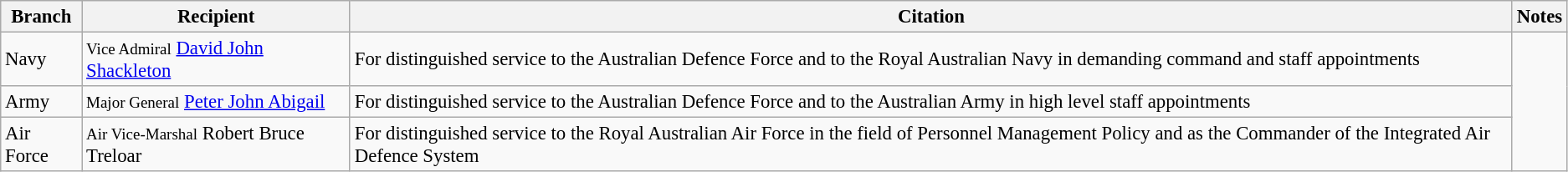<table class="wikitable" style="font-size:95%;">
<tr>
<th>Branch</th>
<th>Recipient</th>
<th>Citation</th>
<th>Notes</th>
</tr>
<tr>
<td>Navy</td>
<td><small>Vice Admiral</small> <a href='#'>David John Shackleton</a></td>
<td>For distinguished service to the Australian Defence Force and to the Royal Australian Navy in demanding command and staff appointments</td>
<td rowspan=3></td>
</tr>
<tr>
<td>Army</td>
<td><small>Major General</small> <a href='#'>Peter John Abigail</a></td>
<td>For distinguished service to the Australian Defence Force and to the Australian Army in high level staff appointments</td>
</tr>
<tr>
<td>Air Force</td>
<td><small>Air Vice-Marshal</small> Robert Bruce Treloar</td>
<td>For distinguished service to the Royal Australian Air Force in the field of Personnel Management Policy and as the Commander of the Integrated Air Defence System</td>
</tr>
</table>
